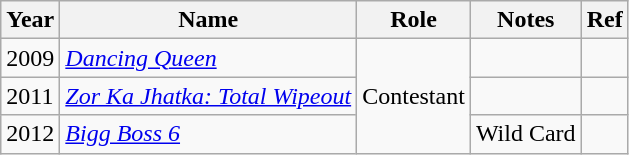<table class="wikitable">
<tr>
<th>Year</th>
<th>Name</th>
<th>Role</th>
<th>Notes</th>
<th>Ref</th>
</tr>
<tr>
<td>2009</td>
<td><em><a href='#'>Dancing Queen</a></em></td>
<td rowspan="3">Contestant</td>
<td></td>
<td style="text-align:center;"></td>
</tr>
<tr>
<td>2011</td>
<td><em><a href='#'>Zor Ka Jhatka: Total Wipeout</a></em></td>
<td></td>
<td></td>
</tr>
<tr>
<td>2012</td>
<td><em><a href='#'>Bigg Boss 6</a></em></td>
<td>Wild Card</td>
<td style="text-align:center;"></td>
</tr>
</table>
